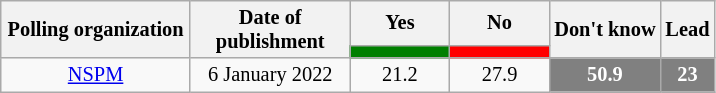<table class="wikitable" style="text-align:center; font-size:85%; line-height:16px; margin-bottom:0">
<tr>
<th rowspan="2" style="width:120px">Polling organization</th>
<th rowspan="2" style="width:100px">Date of publishment</th>
<th>Yes</th>
<th>No</th>
<th rowspan="2">Don't know</th>
<th rowspan="2">Lead</th>
</tr>
<tr>
<td style="background:green; width:60px"></td>
<td style="background:red; width:60px"></td>
</tr>
<tr>
<td><a href='#'>NSPM</a></td>
<td>6 January 2022</td>
<td>21.2</td>
<td>27.9</td>
<td style="background:gray; color:white"><strong>50.9</strong></td>
<th style="background:gray; color:white">23</th>
</tr>
</table>
